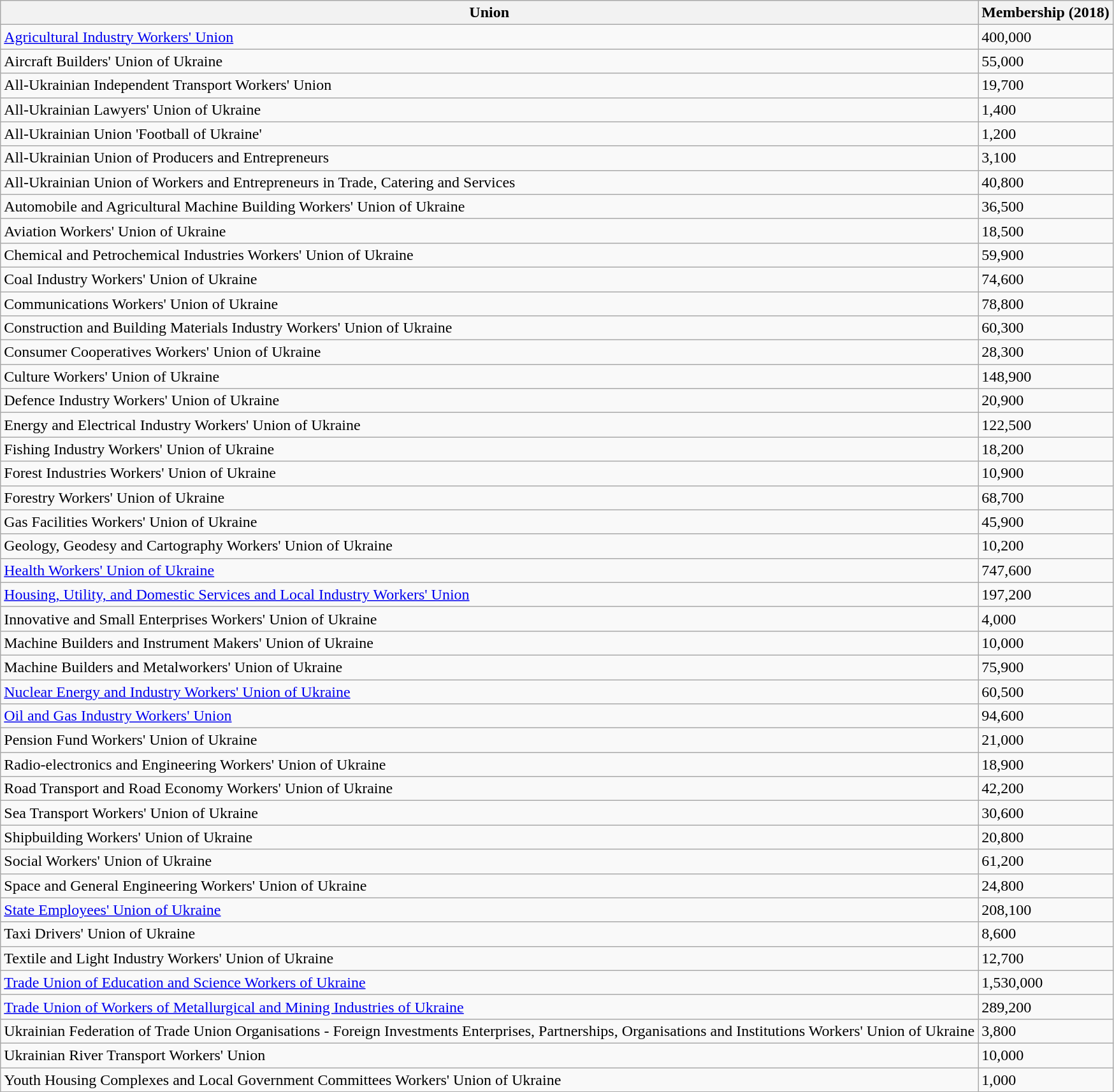<table class="wikitable sortable">
<tr>
<th>Union</th>
<th>Membership (2018)</th>
</tr>
<tr>
<td><a href='#'>Agricultural Industry Workers' Union</a></td>
<td>400,000</td>
</tr>
<tr>
<td>Aircraft Builders' Union of Ukraine</td>
<td>55,000</td>
</tr>
<tr>
<td>All-Ukrainian Independent Transport Workers' Union</td>
<td>19,700</td>
</tr>
<tr>
<td>All-Ukrainian Lawyers' Union of Ukraine</td>
<td>1,400</td>
</tr>
<tr>
<td>All-Ukrainian Union 'Football of Ukraine'</td>
<td>1,200</td>
</tr>
<tr>
<td>All-Ukrainian Union of Producers and Entrepreneurs</td>
<td>3,100</td>
</tr>
<tr>
<td>All-Ukrainian Union of Workers and Entrepreneurs in Trade, Catering and Services</td>
<td>40,800</td>
</tr>
<tr>
<td>Automobile and Agricultural Machine Building Workers' Union of Ukraine</td>
<td>36,500</td>
</tr>
<tr>
<td>Aviation Workers' Union of Ukraine</td>
<td>18,500</td>
</tr>
<tr>
<td>Chemical and Petrochemical Industries Workers' Union of Ukraine</td>
<td>59,900</td>
</tr>
<tr>
<td>Coal Industry Workers' Union of Ukraine</td>
<td>74,600</td>
</tr>
<tr>
<td>Communications Workers' Union of Ukraine</td>
<td>78,800</td>
</tr>
<tr>
<td>Construction and Building Materials Industry Workers' Union of Ukraine</td>
<td>60,300</td>
</tr>
<tr>
<td>Consumer Cooperatives Workers' Union of Ukraine</td>
<td>28,300</td>
</tr>
<tr>
<td>Culture Workers' Union of Ukraine</td>
<td>148,900</td>
</tr>
<tr>
<td>Defence Industry Workers' Union of Ukraine</td>
<td>20,900</td>
</tr>
<tr>
<td>Energy and Electrical Industry Workers' Union of Ukraine</td>
<td>122,500</td>
</tr>
<tr>
<td>Fishing Industry Workers' Union of Ukraine</td>
<td>18,200</td>
</tr>
<tr>
<td>Forest Industries Workers' Union of Ukraine</td>
<td>10,900</td>
</tr>
<tr>
<td>Forestry Workers' Union of Ukraine</td>
<td>68,700</td>
</tr>
<tr>
<td>Gas Facilities Workers' Union of Ukraine</td>
<td>45,900</td>
</tr>
<tr>
<td>Geology, Geodesy and Cartography Workers' Union of Ukraine</td>
<td>10,200</td>
</tr>
<tr>
<td><a href='#'>Health Workers' Union of Ukraine</a></td>
<td>747,600</td>
</tr>
<tr>
<td><a href='#'>Housing, Utility, and Domestic Services and Local Industry Workers' Union</a></td>
<td>197,200</td>
</tr>
<tr>
<td>Innovative and Small Enterprises Workers' Union of Ukraine</td>
<td>4,000</td>
</tr>
<tr>
<td>Machine Builders and Instrument Makers' Union of Ukraine</td>
<td>10,000</td>
</tr>
<tr>
<td>Machine Builders and Metalworkers' Union of Ukraine</td>
<td>75,900</td>
</tr>
<tr>
<td><a href='#'>Nuclear Energy and Industry Workers' Union of Ukraine</a></td>
<td>60,500</td>
</tr>
<tr>
<td><a href='#'>Oil and Gas Industry Workers' Union</a></td>
<td>94,600</td>
</tr>
<tr>
<td>Pension Fund Workers' Union of Ukraine</td>
<td>21,000</td>
</tr>
<tr>
<td>Radio-electronics and Engineering Workers' Union of Ukraine</td>
<td>18,900</td>
</tr>
<tr>
<td>Road Transport and Road Economy Workers' Union of Ukraine</td>
<td>42,200</td>
</tr>
<tr>
<td>Sea Transport Workers' Union of Ukraine</td>
<td>30,600</td>
</tr>
<tr>
<td>Shipbuilding Workers' Union of Ukraine</td>
<td>20,800</td>
</tr>
<tr>
<td>Social Workers' Union of Ukraine</td>
<td>61,200</td>
</tr>
<tr>
<td>Space and General Engineering Workers' Union of Ukraine</td>
<td>24,800</td>
</tr>
<tr>
<td><a href='#'>State Employees' Union of Ukraine</a></td>
<td>208,100</td>
</tr>
<tr>
<td>Taxi Drivers' Union of Ukraine</td>
<td>8,600</td>
</tr>
<tr>
<td>Textile and Light Industry Workers' Union of Ukraine</td>
<td>12,700</td>
</tr>
<tr>
<td><a href='#'>Trade Union of Education and Science Workers of Ukraine</a></td>
<td>1,530,000</td>
</tr>
<tr>
<td><a href='#'>Trade Union of Workers of Metallurgical and Mining Industries of Ukraine</a></td>
<td>289,200</td>
</tr>
<tr>
<td>Ukrainian Federation of Trade Union Organisations - Foreign Investments Enterprises, Partnerships, Organisations and Institutions Workers' Union of Ukraine</td>
<td>3,800</td>
</tr>
<tr>
<td>Ukrainian River Transport Workers' Union</td>
<td>10,000</td>
</tr>
<tr>
<td>Youth Housing Complexes and Local Government Committees Workers' Union of Ukraine</td>
<td>1,000</td>
</tr>
</table>
